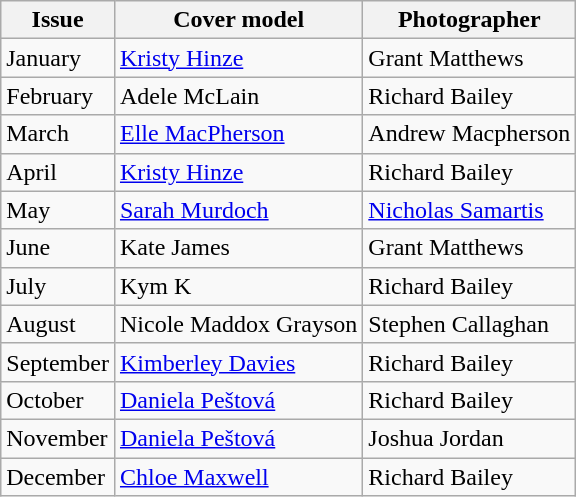<table class="wikitable">
<tr>
<th>Issue</th>
<th>Cover model</th>
<th>Photographer</th>
</tr>
<tr>
<td>January</td>
<td><a href='#'>Kristy Hinze</a></td>
<td>Grant Matthews</td>
</tr>
<tr>
<td>February</td>
<td>Adele McLain</td>
<td>Richard Bailey</td>
</tr>
<tr>
<td>March</td>
<td><a href='#'>Elle MacPherson</a></td>
<td>Andrew Macpherson</td>
</tr>
<tr>
<td>April</td>
<td><a href='#'>Kristy Hinze</a></td>
<td>Richard Bailey</td>
</tr>
<tr>
<td>May</td>
<td><a href='#'>Sarah Murdoch</a></td>
<td><a href='#'>Nicholas Samartis</a></td>
</tr>
<tr>
<td>June</td>
<td>Kate James</td>
<td>Grant Matthews</td>
</tr>
<tr>
<td>July</td>
<td>Kym K</td>
<td>Richard Bailey</td>
</tr>
<tr>
<td>August</td>
<td>Nicole Maddox Grayson</td>
<td>Stephen Callaghan</td>
</tr>
<tr>
<td>September</td>
<td><a href='#'>Kimberley Davies</a></td>
<td>Richard Bailey</td>
</tr>
<tr>
<td>October</td>
<td><a href='#'>Daniela Peštová</a></td>
<td>Richard Bailey</td>
</tr>
<tr>
<td>November</td>
<td><a href='#'>Daniela Peštová</a></td>
<td>Joshua Jordan</td>
</tr>
<tr>
<td>December</td>
<td><a href='#'>Chloe Maxwell</a></td>
<td>Richard Bailey</td>
</tr>
</table>
